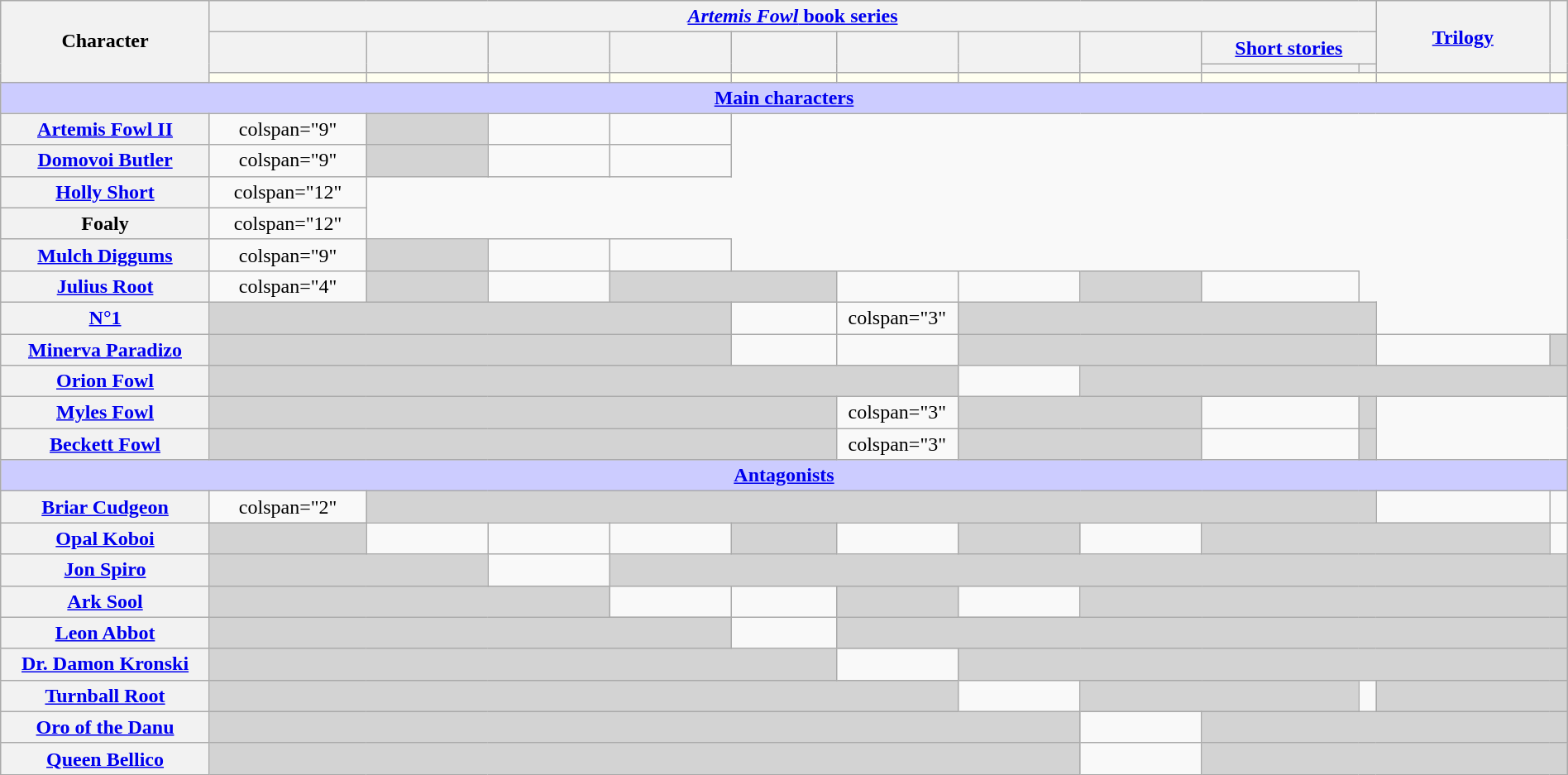<table class="wikitable" style="width:100%; text-align:center;">
<tr>
<th rowspan="4" style="width:12%;">Character</th>
<th colspan="10"><a href='#'><em>Artemis Fowl</em> book series</a></th>
<th rowspan="3" style="width:10%;"><a href='#'><em></em> Trilogy</a></th>
<th rowspan="3" style="width:01%;"><a href='#'></a></th>
</tr>
<tr>
<th rowspan="2" style="width:09%;"><em><a href='#'></a></em></th>
<th rowspan="2" style="width:07%;"><em><a href='#'></a></em></th>
<th rowspan="2" style="width:07%;"><em><a href='#'></a></em></th>
<th rowspan="2" style="width:07%;"><em><a href='#'></a></em></th>
<th rowspan="2" style="width:06%;"><em><a href='#'></a></em></th>
<th rowspan="2" style="width:07%;"><em><a href='#'></a></em></th>
<th rowspan="2" style="width:07%;"><em><a href='#'></a></em></th>
<th rowspan="2" style="width:07%;"><em><a href='#'></a></em></th>
<th colspan="2"><a href='#'>Short stories</a></th>
</tr>
<tr>
<th style="width:09%;"><em><a href='#'></a></em></th>
<th style="width:01%;"><em><a href='#'></a></em></th>
</tr>
<tr>
<td style="background:ivory; text-align:center;"></td>
<td style="background:ivory; text-align:center;"></td>
<td style="background:ivory; text-align:center;"></td>
<td style="background:ivory; text-align:center;"></td>
<td style="background:ivory; text-align:center;"></td>
<td style="background:ivory; text-align:center;"></td>
<td style="background:ivory; text-align:center;"></td>
<td style="background:ivory; text-align:center;"></td>
<td colspan="2" style="background:ivory; text-align:center;"></td>
<td style="background:ivory; text-align:center;"></td>
<td style="background:ivory; text-align:center;"></td>
</tr>
<tr>
<th colspan="13" style="background-color:#ccccff;"><a href='#'>Main characters</a></th>
</tr>
<tr>
<th style="text-align:center;"><a href='#'>Artemis Fowl II</a></th>
<td>colspan="9" </td>
<td style="background:#d3d3d3;"></td>
<td></td>
<td></td>
</tr>
<tr>
<th style="text-align:center;"><a href='#'>Domovoi Butler</a></th>
<td>colspan="9" </td>
<td style="background:#d3d3d3;"></td>
<td></td>
<td></td>
</tr>
<tr>
<th style="text-align:center;"><a href='#'>Holly Short</a></th>
<td>colspan="12" </td>
</tr>
<tr>
<th style="text-align:center;">Foaly</th>
<td>colspan="12" </td>
</tr>
<tr>
<th style="text-align:center;"><a href='#'>Mulch Diggums<br></a></th>
<td>colspan="9" </td>
<td style="background:#d3d3d3;"></td>
<td></td>
<td></td>
</tr>
<tr>
<th style="text-align:center;"><a href='#'>Julius Root<br></a></th>
<td>colspan="4" </td>
<td style="background:#d3d3d3;"></td>
<td></td>
<td colspan="2" style="background:#d3d3d3;"></td>
<td></td>
<td></td>
<td style="background:#d3d3d3;"></td>
<td></td>
</tr>
<tr>
<th style="text-align:center;"><a href='#'>N°1</a></th>
<td colspan="4" style="background:#d3d3d3;"></td>
<td></td>
<td>colspan="3" </td>
<td colspan="4" style="background:#d3d3d3;"></td>
</tr>
<tr>
<th style="text-align:center;"><a href='#'>Minerva Paradizo</a></th>
<td colspan="4" style="background:#d3d3d3;"></td>
<td></td>
<td></td>
<td colspan="4" style="background:#d3d3d3;"></td>
<td></td>
<td style="background:#d3d3d3;"></td>
</tr>
<tr>
<th style="text-align:center;"><a href='#'>Orion Fowl</a></th>
<td colspan="6" style="background:#d3d3d3;"></td>
<td></td>
<td colspan="7" style="background:#d3d3d3;"></td>
</tr>
<tr>
<th style="text-align:center;"><a href='#'>Myles Fowl</a></th>
<td colspan="5" style="background:#d3d3d3;"></td>
<td>colspan="3" </td>
<td colspan="2" style="background:#d3d3d3;"></td>
<td></td>
<td style="background:#d3d3d3;"></td>
</tr>
<tr>
<th style="text-align:center;"><a href='#'>Beckett Fowl</a></th>
<td colspan="5" style="background:#d3d3d3;"></td>
<td>colspan="3" </td>
<td colspan="2" style="background:#d3d3d3;"></td>
<td></td>
<td style="background:#d3d3d3;"></td>
</tr>
<tr>
<th colspan="13" style="background-color:#ccccff;"><a href='#'>Antagonists</a></th>
</tr>
<tr>
<th style="text-align:center;"><a href='#'>Briar Cudgeon</a></th>
<td>colspan="2" </td>
<td colspan="9" style="background:#d3d3d3;"></td>
<td></td>
</tr>
<tr>
<th style="text-align:center;"><a href='#'>Opal Koboi</a></th>
<td style="background:#d3d3d3;"></td>
<td></td>
<td></td>
<td></td>
<td style="background:#d3d3d3;"></td>
<td></td>
<td style="background:#d3d3d3;"></td>
<td></td>
<td colspan="3" style="background:#d3d3d3;"></td>
<td></td>
</tr>
<tr>
<th style="text-align:center;"><a href='#'>Jon Spiro</a></th>
<td colspan="2" style="background:#d3d3d3;"></td>
<td></td>
<td colspan="9" style="background:#d3d3d3;"></td>
</tr>
<tr>
<th style="text-align:center;"><a href='#'>Ark Sool</a></th>
<td colspan="3" style="background:#d3d3d3;"></td>
<td></td>
<td></td>
<td style="background:#d3d3d3;"></td>
<td></td>
<td colspan="5" style="background:#d3d3d3;"></td>
</tr>
<tr>
<th style="text-align:center;"><a href='#'>Leon Abbot<br></a></th>
<td colspan="4" style="background:#d3d3d3;"></td>
<td></td>
<td colspan="7" style="background:#d3d3d3;"></td>
</tr>
<tr>
<th style="text-align:center;"><a href='#'>Dr. Damon Kronski</a></th>
<td colspan="5" style="background:#d3d3d3;"></td>
<td></td>
<td colspan="6" style="background:#d3d3d3;"></td>
</tr>
<tr>
<th style="text-align:center;"><a href='#'>Turnball Root</a></th>
<td colspan="6" style="background:#d3d3d3;"></td>
<td></td>
<td colspan="2" style="background:#d3d3d3;"></td>
<td></td>
<td colspan="2" style="background:#d3d3d3;"></td>
</tr>
<tr>
<th style="text-align:center;"><a href='#'>Oro of the Danu</a></th>
<td colspan="7" style="background:#d3d3d3;"></td>
<td></td>
<td colspan="4" style="background:#d3d3d3;"></td>
</tr>
<tr>
<th style="text-align:center;"><a href='#'>Queen Bellico</a></th>
<td colspan="7" style="background:#d3d3d3;"></td>
<td></td>
<td colspan="4" style="background:#d3d3d3;"></td>
</tr>
</table>
